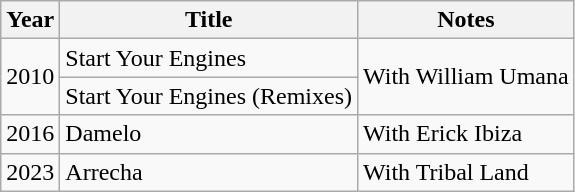<table class="wikitable">
<tr>
<th>Year</th>
<th>Title</th>
<th>Notes</th>
</tr>
<tr>
<td rowspan="2">2010</td>
<td>Start Your Engines</td>
<td rowspan="2">With William Umana</td>
</tr>
<tr>
<td>Start Your Engines (Remixes)</td>
</tr>
<tr>
<td>2016</td>
<td>Damelo</td>
<td>With Erick Ibiza</td>
</tr>
<tr>
<td>2023</td>
<td>Arrecha</td>
<td>With Tribal Land</td>
</tr>
</table>
